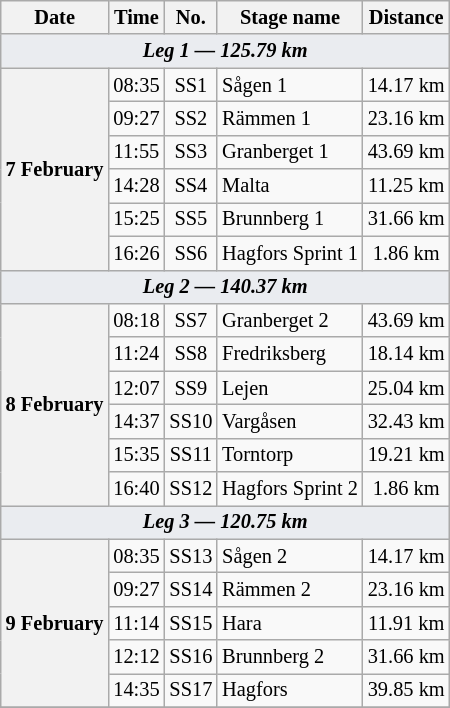<table class="wikitable" style="font-size: 85%;">
<tr>
<th>Date</th>
<th>Time</th>
<th>No.</th>
<th>Stage name</th>
<th>Distance</th>
</tr>
<tr>
<td style="background-color:#EAECF0; text-align:center" colspan="5"><strong><em>Leg 1 — 125.79 km</em></strong></td>
</tr>
<tr>
<th rowspan="6">7 February</th>
<td align="center">08:35</td>
<td align="center">SS1</td>
<td>Sågen 1</td>
<td align="center">14.17 km</td>
</tr>
<tr>
<td align="center">09:27</td>
<td align="center">SS2</td>
<td>Rämmen 1</td>
<td align="center">23.16 km</td>
</tr>
<tr>
<td align="center">11:55</td>
<td align="center">SS3</td>
<td>Granberget 1</td>
<td align="center">43.69 km</td>
</tr>
<tr>
<td align="center">14:28</td>
<td align="center">SS4</td>
<td>Malta</td>
<td align="center">11.25 km</td>
</tr>
<tr>
<td align="center">15:25</td>
<td align="center">SS5</td>
<td>Brunnberg 1</td>
<td align="center">31.66 km</td>
</tr>
<tr>
<td align="center">16:26</td>
<td align="center">SS6</td>
<td>Hagfors Sprint 1</td>
<td align="center">1.86 km</td>
</tr>
<tr>
<td style="background-color:#EAECF0; text-align:center" colspan="5"><strong><em>Leg 2 — 140.37 km</em></strong></td>
</tr>
<tr>
<th rowspan="6">8 February</th>
<td align="center">08:18</td>
<td align="center">SS7</td>
<td>Granberget 2</td>
<td align="center">43.69 km</td>
</tr>
<tr>
<td align="center">11:24</td>
<td align="center">SS8</td>
<td>Fredriksberg</td>
<td align="center">18.14 km</td>
</tr>
<tr>
<td align="center">12:07</td>
<td align="center">SS9</td>
<td>Lejen</td>
<td align="center">25.04 km</td>
</tr>
<tr>
<td align="center">14:37</td>
<td align="center">SS10</td>
<td>Vargåsen</td>
<td align="center">32.43 km</td>
</tr>
<tr>
<td align="center">15:35</td>
<td align="center">SS11</td>
<td>Torntorp</td>
<td align="center">19.21 km</td>
</tr>
<tr>
<td align="center">16:40</td>
<td align="center">SS12</td>
<td>Hagfors Sprint 2</td>
<td align="center">1.86 km</td>
</tr>
<tr>
<td style="background-color:#EAECF0; text-align:center" colspan="5"><strong><em>Leg 3 — 120.75 km</em></strong></td>
</tr>
<tr>
<th rowspan="5">9 February</th>
<td align="center">08:35</td>
<td align="center">SS13</td>
<td>Sågen 2</td>
<td align="center">14.17 km</td>
</tr>
<tr>
<td align="center">09:27</td>
<td align="center">SS14</td>
<td>Rämmen 2</td>
<td align="center">23.16 km</td>
</tr>
<tr>
<td align="center">11:14</td>
<td align="center">SS15</td>
<td>Hara</td>
<td align="center">11.91 km</td>
</tr>
<tr>
<td align="center">12:12</td>
<td align="center">SS16</td>
<td>Brunnberg 2</td>
<td align="center">31.66 km</td>
</tr>
<tr>
<td align="center">14:35</td>
<td align="center">SS17</td>
<td>Hagfors</td>
<td align="center">39.85 km</td>
</tr>
<tr>
</tr>
</table>
